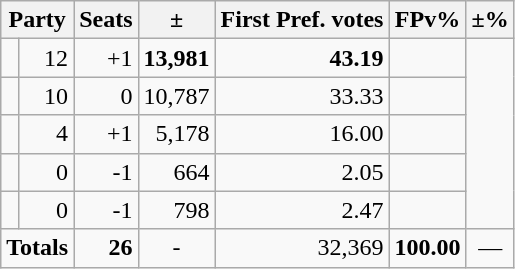<table class=wikitable>
<tr>
<th colspan=2 align=center>Party</th>
<th valign=top>Seats</th>
<th valign=top>±</th>
<th valign=top>First Pref. votes</th>
<th valign=top>FPv%</th>
<th valign=top>±%</th>
</tr>
<tr>
<td></td>
<td align=right>12</td>
<td align=right>+1</td>
<td align=right><strong>13,981</strong></td>
<td align=right><strong>43.19</strong></td>
<td align=right></td>
</tr>
<tr>
<td></td>
<td align=right>10</td>
<td align=right>0</td>
<td align=right>10,787</td>
<td align=right>33.33</td>
<td align=right></td>
</tr>
<tr>
<td></td>
<td align=right>4</td>
<td align=right>+1</td>
<td align=right>5,178</td>
<td align=right>16.00</td>
<td align=right></td>
</tr>
<tr>
<td></td>
<td align=right>0</td>
<td align=right>-1</td>
<td align=right>664</td>
<td align=right>2.05</td>
<td align=right></td>
</tr>
<tr>
<td></td>
<td align=right>0</td>
<td align=right>-1</td>
<td align=right>798</td>
<td align=right>2.47</td>
<td align=right></td>
</tr>
<tr>
<td colspan=2 align=center><strong>Totals</strong></td>
<td align=right><strong>26</strong></td>
<td align=center>-</td>
<td align=right>32,369</td>
<td align=center><strong>100.00</strong></td>
<td align=center>—</td>
</tr>
</table>
